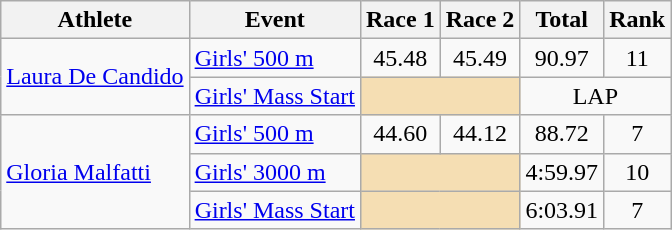<table class="wikitable">
<tr>
<th>Athlete</th>
<th>Event</th>
<th>Race 1</th>
<th>Race 2</th>
<th>Total</th>
<th>Rank</th>
</tr>
<tr>
<td rowspan=2><a href='#'>Laura De Candido</a></td>
<td><a href='#'>Girls' 500 m</a></td>
<td align="center">45.48</td>
<td align="center">45.49</td>
<td align="center">90.97</td>
<td align="center">11</td>
</tr>
<tr>
<td><a href='#'>Girls' Mass Start</a></td>
<td colspan=2 bgcolor="wheat"></td>
<td align="center" colspan=2>LAP</td>
</tr>
<tr>
<td rowspan=3><a href='#'>Gloria Malfatti</a></td>
<td><a href='#'>Girls' 500 m</a></td>
<td align="center">44.60</td>
<td align="center">44.12</td>
<td align="center">88.72</td>
<td align="center">7</td>
</tr>
<tr>
<td><a href='#'>Girls' 3000 m</a></td>
<td colspan=2 bgcolor="wheat"></td>
<td align="center">4:59.97</td>
<td align="center">10</td>
</tr>
<tr>
<td><a href='#'>Girls' Mass Start</a></td>
<td colspan=2 bgcolor="wheat"></td>
<td align="center">6:03.91</td>
<td align="center">7</td>
</tr>
</table>
